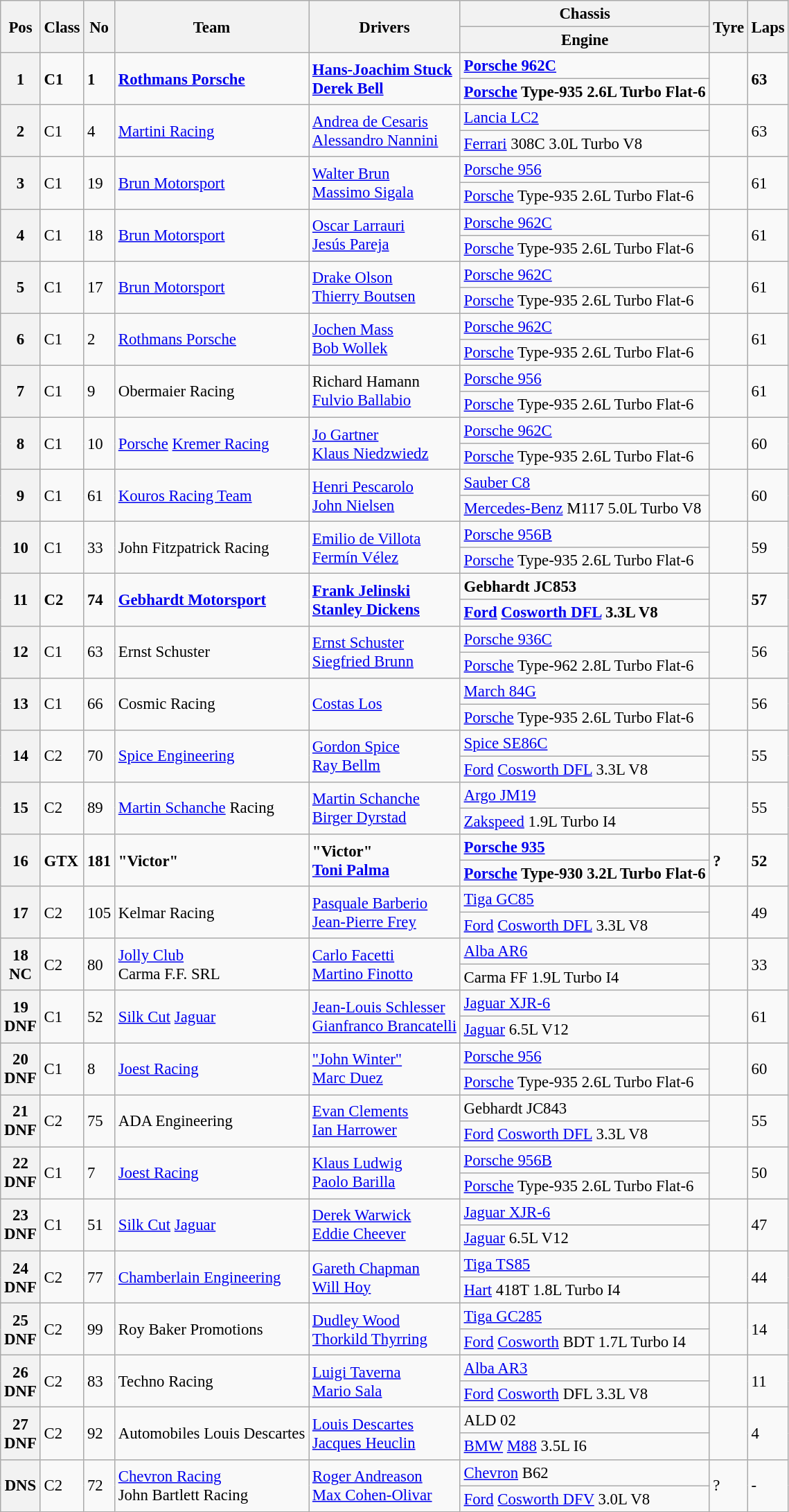<table class="wikitable" style="font-size: 95%;">
<tr>
<th rowspan=2>Pos</th>
<th rowspan=2>Class</th>
<th rowspan=2>No</th>
<th rowspan=2>Team</th>
<th rowspan=2>Drivers</th>
<th>Chassis</th>
<th rowspan=2>Tyre</th>
<th rowspan=2>Laps</th>
</tr>
<tr>
<th>Engine</th>
</tr>
<tr style="font-weight:bold">
<th rowspan=2>1</th>
<td rowspan=2>C1</td>
<td rowspan=2>1</td>
<td rowspan=2> <a href='#'>Rothmans Porsche</a></td>
<td rowspan=2> <a href='#'>Hans-Joachim Stuck</a><br> <a href='#'>Derek Bell</a></td>
<td><a href='#'>Porsche 962C</a></td>
<td rowspan=2></td>
<td rowspan=2>63</td>
</tr>
<tr style="font-weight:bold">
<td><a href='#'>Porsche</a> Type-935 2.6L Turbo Flat-6</td>
</tr>
<tr>
<th rowspan=2>2</th>
<td rowspan=2>C1</td>
<td rowspan=2>4</td>
<td rowspan=2> <a href='#'>Martini Racing</a></td>
<td rowspan=2> <a href='#'>Andrea de Cesaris</a><br> <a href='#'>Alessandro Nannini</a></td>
<td><a href='#'>Lancia LC2</a></td>
<td rowspan=2></td>
<td rowspan=2>63</td>
</tr>
<tr>
<td><a href='#'>Ferrari</a> 308C 3.0L Turbo V8</td>
</tr>
<tr>
<th rowspan=2>3</th>
<td rowspan=2>C1</td>
<td rowspan=2>19</td>
<td rowspan=2> <a href='#'>Brun Motorsport</a></td>
<td rowspan=2> <a href='#'>Walter Brun</a><br> <a href='#'>Massimo Sigala</a></td>
<td><a href='#'>Porsche 956</a></td>
<td rowspan=2></td>
<td rowspan=2>61</td>
</tr>
<tr>
<td><a href='#'>Porsche</a> Type-935 2.6L Turbo Flat-6</td>
</tr>
<tr>
<th rowspan=2>4</th>
<td rowspan=2>C1</td>
<td rowspan=2>18</td>
<td rowspan=2> <a href='#'>Brun Motorsport</a></td>
<td rowspan=2> <a href='#'>Oscar Larrauri</a><br> <a href='#'>Jesús Pareja</a></td>
<td><a href='#'>Porsche 962C</a></td>
<td rowspan=2></td>
<td rowspan=2>61</td>
</tr>
<tr>
<td><a href='#'>Porsche</a> Type-935 2.6L Turbo Flat-6</td>
</tr>
<tr>
<th rowspan=2>5</th>
<td rowspan=2>C1</td>
<td rowspan=2>17</td>
<td rowspan=2> <a href='#'>Brun Motorsport</a></td>
<td rowspan=2> <a href='#'>Drake Olson</a><br> <a href='#'>Thierry Boutsen</a></td>
<td><a href='#'>Porsche 962C</a></td>
<td rowspan=2></td>
<td rowspan=2>61</td>
</tr>
<tr>
<td><a href='#'>Porsche</a> Type-935 2.6L Turbo Flat-6</td>
</tr>
<tr>
<th rowspan=2>6</th>
<td rowspan=2>C1</td>
<td rowspan=2>2</td>
<td rowspan=2> <a href='#'>Rothmans Porsche</a></td>
<td rowspan=2> <a href='#'>Jochen Mass</a><br> <a href='#'>Bob Wollek</a></td>
<td><a href='#'>Porsche 962C</a></td>
<td rowspan=2></td>
<td rowspan=2>61</td>
</tr>
<tr>
<td><a href='#'>Porsche</a> Type-935 2.6L Turbo Flat-6</td>
</tr>
<tr>
<th rowspan=2>7</th>
<td rowspan=2>C1</td>
<td rowspan=2>9</td>
<td rowspan=2> Obermaier Racing</td>
<td rowspan=2> Richard Hamann<br> <a href='#'>Fulvio Ballabio</a></td>
<td><a href='#'>Porsche 956</a></td>
<td rowspan=2></td>
<td rowspan=2>61</td>
</tr>
<tr>
<td><a href='#'>Porsche</a> Type-935 2.6L Turbo Flat-6</td>
</tr>
<tr>
<th rowspan=2>8</th>
<td rowspan=2>C1</td>
<td rowspan=2>10</td>
<td rowspan=2> <a href='#'>Porsche</a> <a href='#'>Kremer Racing</a></td>
<td rowspan=2> <a href='#'>Jo Gartner</a><br> <a href='#'>Klaus Niedzwiedz</a></td>
<td><a href='#'>Porsche 962C</a></td>
<td rowspan=2></td>
<td rowspan=2>60</td>
</tr>
<tr>
<td><a href='#'>Porsche</a> Type-935 2.6L Turbo Flat-6</td>
</tr>
<tr>
<th rowspan=2>9</th>
<td rowspan=2>C1</td>
<td rowspan=2>61</td>
<td rowspan=2> <a href='#'>Kouros Racing Team</a></td>
<td rowspan=2> <a href='#'>Henri Pescarolo</a><br> <a href='#'>John Nielsen</a></td>
<td><a href='#'>Sauber C8</a></td>
<td rowspan=2></td>
<td rowspan=2>60</td>
</tr>
<tr>
<td><a href='#'>Mercedes-Benz</a> M117 5.0L Turbo V8</td>
</tr>
<tr>
<th rowspan=2>10</th>
<td rowspan=2>C1</td>
<td rowspan=2>33</td>
<td rowspan=2> John Fitzpatrick Racing</td>
<td rowspan=2> <a href='#'>Emilio de Villota</a><br> <a href='#'>Fermín Vélez</a></td>
<td><a href='#'>Porsche 956B</a></td>
<td rowspan=2></td>
<td rowspan=2>59</td>
</tr>
<tr>
<td><a href='#'>Porsche</a> Type-935 2.6L Turbo Flat-6</td>
</tr>
<tr style="font-weight:bold">
<th rowspan=2>11</th>
<td rowspan=2>C2</td>
<td rowspan=2>74</td>
<td rowspan=2> <a href='#'>Gebhardt Motorsport</a></td>
<td rowspan=2> <a href='#'>Frank Jelinski</a><br> <a href='#'>Stanley Dickens</a></td>
<td>Gebhardt JC853</td>
<td rowspan=2></td>
<td rowspan=2>57</td>
</tr>
<tr style="font-weight:bold">
<td><a href='#'>Ford</a> <a href='#'>Cosworth DFL</a> 3.3L V8</td>
</tr>
<tr>
<th rowspan=2>12</th>
<td rowspan=2>C1</td>
<td rowspan=2>63</td>
<td rowspan=2> Ernst Schuster</td>
<td rowspan=2> <a href='#'>Ernst Schuster</a><br> <a href='#'>Siegfried Brunn</a></td>
<td><a href='#'>Porsche 936C</a></td>
<td rowspan=2></td>
<td rowspan=2>56</td>
</tr>
<tr>
<td><a href='#'>Porsche</a> Type-962 2.8L Turbo Flat-6</td>
</tr>
<tr>
<th rowspan=2>13</th>
<td rowspan=2>C1</td>
<td rowspan=2>66</td>
<td rowspan=2> Cosmic Racing</td>
<td rowspan=2> <a href='#'>Costas Los</a></td>
<td><a href='#'>March 84G</a></td>
<td rowspan=2></td>
<td rowspan=2>56</td>
</tr>
<tr>
<td><a href='#'>Porsche</a> Type-935 2.6L Turbo Flat-6</td>
</tr>
<tr>
<th rowspan=2>14</th>
<td rowspan=2>C2</td>
<td rowspan=2>70</td>
<td rowspan=2> <a href='#'>Spice Engineering</a></td>
<td rowspan=2> <a href='#'>Gordon Spice</a><br> <a href='#'>Ray Bellm</a></td>
<td><a href='#'>Spice SE86C</a></td>
<td rowspan=2></td>
<td rowspan=2>55</td>
</tr>
<tr>
<td><a href='#'>Ford</a> <a href='#'>Cosworth DFL</a> 3.3L V8</td>
</tr>
<tr>
<th rowspan=2>15</th>
<td rowspan=2>C2</td>
<td rowspan=2>89</td>
<td rowspan=2> <a href='#'>Martin Schanche</a> Racing</td>
<td rowspan=2> <a href='#'>Martin Schanche</a><br> <a href='#'>Birger Dyrstad</a></td>
<td><a href='#'>Argo JM19</a></td>
<td rowspan=2></td>
<td rowspan=2>55</td>
</tr>
<tr>
<td><a href='#'>Zakspeed</a> 1.9L Turbo I4</td>
</tr>
<tr style="font-weight:bold">
<th rowspan=2>16</th>
<td rowspan=2>GTX</td>
<td rowspan=2>181</td>
<td rowspan=2> "Victor"</td>
<td rowspan=2> "Victor"<br> <a href='#'>Toni Palma</a></td>
<td><a href='#'>Porsche 935</a></td>
<td rowspan=2>?</td>
<td rowspan=2>52</td>
</tr>
<tr style="font-weight:bold">
<td><a href='#'>Porsche</a> Type-930 3.2L Turbo Flat-6</td>
</tr>
<tr>
<th rowspan=2>17</th>
<td rowspan=2>C2</td>
<td rowspan=2>105</td>
<td rowspan=2> Kelmar Racing</td>
<td rowspan=2> <a href='#'>Pasquale Barberio</a><br> <a href='#'>Jean-Pierre Frey</a></td>
<td><a href='#'>Tiga GC85</a></td>
<td rowspan=2></td>
<td rowspan=2>49</td>
</tr>
<tr>
<td><a href='#'>Ford</a> <a href='#'>Cosworth DFL</a> 3.3L V8</td>
</tr>
<tr>
<th rowspan=2>18<br>NC</th>
<td rowspan=2>C2</td>
<td rowspan=2>80</td>
<td rowspan=2> <a href='#'>Jolly Club</a><br> Carma F.F. SRL</td>
<td rowspan=2> <a href='#'>Carlo Facetti</a><br> <a href='#'>Martino Finotto</a></td>
<td><a href='#'>Alba AR6</a></td>
<td rowspan=2></td>
<td rowspan=2>33</td>
</tr>
<tr>
<td>Carma FF 1.9L Turbo I4</td>
</tr>
<tr>
<th rowspan=2>19<br>DNF</th>
<td rowspan=2>C1</td>
<td rowspan=2>52</td>
<td rowspan=2> <a href='#'>Silk Cut</a> <a href='#'>Jaguar</a></td>
<td rowspan=2> <a href='#'>Jean-Louis Schlesser</a><br> <a href='#'>Gianfranco Brancatelli</a></td>
<td><a href='#'>Jaguar XJR-6</a></td>
<td rowspan=2></td>
<td rowspan=2>61</td>
</tr>
<tr>
<td><a href='#'>Jaguar</a> 6.5L V12</td>
</tr>
<tr>
<th rowspan=2>20<br>DNF</th>
<td rowspan=2>C1</td>
<td rowspan=2>8</td>
<td rowspan=2> <a href='#'>Joest Racing</a></td>
<td rowspan=2> <a href='#'>"John Winter"</a><br> <a href='#'>Marc Duez</a></td>
<td><a href='#'>Porsche 956</a></td>
<td rowspan=2></td>
<td rowspan=2>60</td>
</tr>
<tr>
<td><a href='#'>Porsche</a> Type-935 2.6L Turbo Flat-6</td>
</tr>
<tr>
<th rowspan=2>21<br>DNF</th>
<td rowspan=2>C2</td>
<td rowspan=2>75</td>
<td rowspan=2> ADA Engineering</td>
<td rowspan=2> <a href='#'>Evan Clements</a><br> <a href='#'>Ian Harrower</a></td>
<td>Gebhardt JC843</td>
<td rowspan=2></td>
<td rowspan=2>55</td>
</tr>
<tr>
<td><a href='#'>Ford</a> <a href='#'>Cosworth DFL</a> 3.3L V8</td>
</tr>
<tr>
<th rowspan=2>22<br>DNF</th>
<td rowspan=2>C1</td>
<td rowspan=2>7</td>
<td rowspan=2> <a href='#'>Joest Racing</a></td>
<td rowspan=2> <a href='#'>Klaus Ludwig</a><br> <a href='#'>Paolo Barilla</a></td>
<td><a href='#'>Porsche 956B</a></td>
<td rowspan=2></td>
<td rowspan=2>50</td>
</tr>
<tr>
<td><a href='#'>Porsche</a> Type-935 2.6L Turbo Flat-6</td>
</tr>
<tr>
<th rowspan=2>23<br>DNF</th>
<td rowspan=2>C1</td>
<td rowspan=2>51</td>
<td rowspan=2> <a href='#'>Silk Cut</a> <a href='#'>Jaguar</a></td>
<td rowspan=2> <a href='#'>Derek Warwick</a><br> <a href='#'>Eddie Cheever</a></td>
<td><a href='#'>Jaguar XJR-6</a></td>
<td rowspan=2></td>
<td rowspan=2>47</td>
</tr>
<tr>
<td><a href='#'>Jaguar</a> 6.5L V12</td>
</tr>
<tr>
<th rowspan=2>24<br>DNF</th>
<td rowspan=2>C2</td>
<td rowspan=2>77</td>
<td rowspan=2> <a href='#'>Chamberlain Engineering</a></td>
<td rowspan=2> <a href='#'>Gareth Chapman</a><br> <a href='#'>Will Hoy</a></td>
<td><a href='#'>Tiga TS85</a></td>
<td rowspan=2></td>
<td rowspan=2>44</td>
</tr>
<tr>
<td><a href='#'>Hart</a> 418T 1.8L Turbo I4</td>
</tr>
<tr>
<th rowspan=2>25<br>DNF</th>
<td rowspan=2>C2</td>
<td rowspan=2>99</td>
<td rowspan=2> Roy Baker Promotions</td>
<td rowspan=2> <a href='#'>Dudley Wood</a><br> <a href='#'>Thorkild Thyrring</a></td>
<td><a href='#'>Tiga GC285</a></td>
<td rowspan=2></td>
<td rowspan=2>14</td>
</tr>
<tr>
<td><a href='#'>Ford</a> <a href='#'>Cosworth</a> BDT 1.7L Turbo I4</td>
</tr>
<tr>
<th rowspan=2>26<br>DNF</th>
<td rowspan=2>C2</td>
<td rowspan=2>83</td>
<td rowspan=2> Techno Racing</td>
<td rowspan=2> <a href='#'>Luigi Taverna</a><br> <a href='#'>Mario Sala</a></td>
<td><a href='#'>Alba AR3</a></td>
<td rowspan=2></td>
<td rowspan=2>11</td>
</tr>
<tr>
<td><a href='#'>Ford</a> <a href='#'>Cosworth</a> DFL 3.3L V8</td>
</tr>
<tr>
<th rowspan=2>27<br>DNF</th>
<td rowspan=2>C2</td>
<td rowspan=2>92</td>
<td rowspan=2> Automobiles Louis Descartes</td>
<td rowspan=2> <a href='#'>Louis Descartes</a><br> <a href='#'>Jacques Heuclin</a></td>
<td>ALD 02</td>
<td rowspan=2></td>
<td rowspan=2>4</td>
</tr>
<tr>
<td><a href='#'>BMW</a> <a href='#'>M88</a> 3.5L I6</td>
</tr>
<tr>
<th rowspan=2>DNS</th>
<td rowspan=2>C2</td>
<td rowspan=2>72</td>
<td rowspan=2> <a href='#'>Chevron Racing</a><br> John Bartlett Racing</td>
<td rowspan=2> <a href='#'>Roger Andreason</a><br> <a href='#'>Max Cohen-Olivar</a></td>
<td><a href='#'>Chevron</a> B62</td>
<td rowspan=2>?</td>
<td rowspan=2>-</td>
</tr>
<tr>
<td><a href='#'>Ford</a> <a href='#'>Cosworth DFV</a> 3.0L V8</td>
</tr>
</table>
